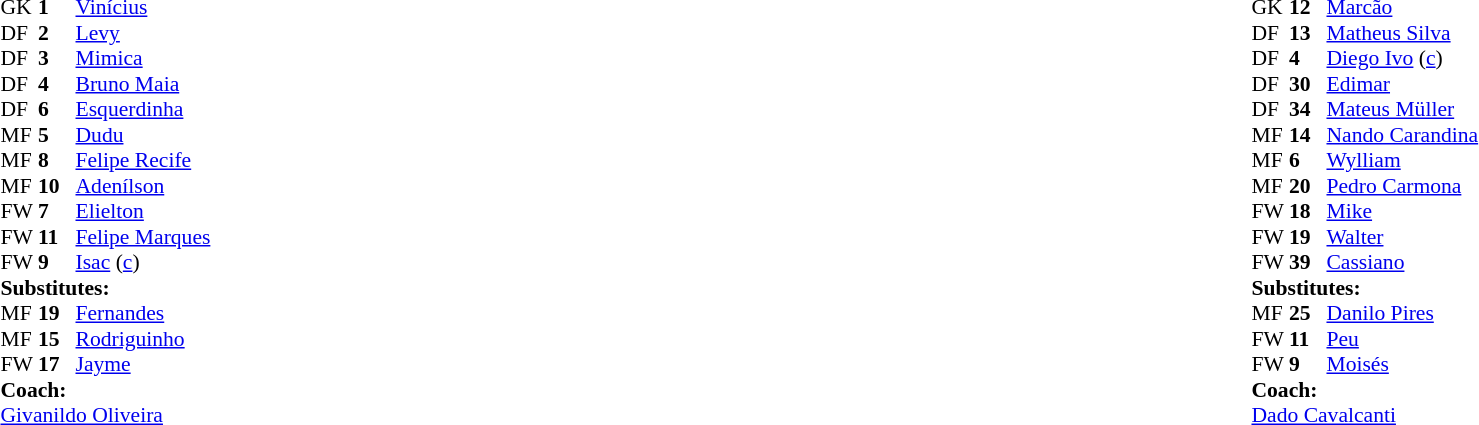<table width="100%">
<tr>
<td valign="top" width="40%"><br><table style="font-size:90%" cellspacing="0" cellpadding="0">
<tr>
<th width=25></th>
<th width=25></th>
</tr>
<tr>
<td>GK</td>
<td><strong>1</strong></td>
<td> <a href='#'>Vinícius</a></td>
</tr>
<tr>
<td>DF</td>
<td><strong>2</strong></td>
<td> <a href='#'>Levy</a></td>
</tr>
<tr>
<td>DF</td>
<td><strong>3</strong></td>
<td> <a href='#'>Mimica</a></td>
</tr>
<tr>
<td>DF</td>
<td><strong>4</strong></td>
<td> <a href='#'>Bruno Maia</a></td>
</tr>
<tr>
<td>DF</td>
<td><strong>6</strong></td>
<td> <a href='#'>Esquerdinha</a></td>
<td></td>
<td></td>
</tr>
<tr>
<td>MF</td>
<td><strong>5</strong></td>
<td> <a href='#'>Dudu</a></td>
</tr>
<tr>
<td>MF</td>
<td><strong>8</strong></td>
<td> <a href='#'>Felipe Recife</a></td>
<td></td>
<td></td>
</tr>
<tr>
<td>MF</td>
<td><strong>10</strong></td>
<td> <a href='#'>Adenílson</a></td>
<td></td>
<td></td>
</tr>
<tr>
<td>FW</td>
<td><strong>7</strong></td>
<td> <a href='#'>Elielton</a></td>
<td></td>
<td></td>
</tr>
<tr>
<td>FW</td>
<td><strong>11</strong></td>
<td> <a href='#'>Felipe Marques</a></td>
<td></td>
<td></td>
</tr>
<tr>
<td>FW</td>
<td><strong>9</strong></td>
<td> <a href='#'>Isac</a> (<a href='#'>c</a>)</td>
</tr>
<tr>
<td colspan=3><strong>Substitutes:</strong></td>
</tr>
<tr>
<td>MF</td>
<td><strong>19</strong></td>
<td> <a href='#'>Fernandes</a></td>
<td></td>
<td></td>
</tr>
<tr>
<td>MF</td>
<td><strong>15</strong></td>
<td> <a href='#'>Rodriguinho</a></td>
<td></td>
<td></td>
</tr>
<tr>
<td>FW</td>
<td><strong>17</strong></td>
<td> <a href='#'>Jayme</a></td>
<td></td>
<td></td>
</tr>
<tr>
<td></td>
</tr>
<tr>
<td colspan=3><strong>Coach:</strong></td>
</tr>
<tr>
<td colspan=4> <a href='#'>Givanildo Oliveira</a></td>
</tr>
</table>
</td>
<td valign="top" width="50%"><br><table style="font-size:90%;" cellspacing="0" cellpadding="0" align="center">
<tr>
<th width=25></th>
<th width=25></th>
</tr>
<tr>
<td>GK</td>
<td><strong>12</strong></td>
<td> <a href='#'>Marcão</a></td>
</tr>
<tr>
<td>DF</td>
<td><strong>13</strong></td>
<td> <a href='#'>Matheus Silva</a></td>
<td></td>
<td></td>
</tr>
<tr>
<td>DF</td>
<td><strong>4</strong></td>
<td> <a href='#'>Diego Ivo</a> (<a href='#'>c</a>)</td>
</tr>
<tr>
<td>DF</td>
<td><strong>30</strong></td>
<td> <a href='#'>Edimar</a></td>
</tr>
<tr>
<td>DF</td>
<td><strong>34</strong></td>
<td> <a href='#'>Mateus Müller</a></td>
<td></td>
<td></td>
</tr>
<tr>
<td>MF</td>
<td><strong>14</strong></td>
<td> <a href='#'>Nando Carandina</a></td>
<td></td>
<td></td>
</tr>
<tr>
<td>MF</td>
<td><strong>6</strong></td>
<td> <a href='#'>Wylliam</a></td>
<td></td>
<td></td>
</tr>
<tr>
<td>MF</td>
<td><strong>20</strong></td>
<td> <a href='#'>Pedro Carmona</a></td>
</tr>
<tr>
<td>FW</td>
<td><strong>18</strong></td>
<td> <a href='#'>Mike</a></td>
<td></td>
<td></td>
</tr>
<tr>
<td>FW</td>
<td><strong>19</strong></td>
<td> <a href='#'>Walter</a></td>
</tr>
<tr>
<td>FW</td>
<td><strong>39</strong></td>
<td> <a href='#'>Cassiano</a></td>
</tr>
<tr>
<td colspan=3><strong>Substitutes:</strong></td>
</tr>
<tr>
<td>MF</td>
<td><strong>25</strong></td>
<td> <a href='#'>Danilo Pires</a></td>
<td></td>
<td></td>
</tr>
<tr>
<td>FW</td>
<td><strong>11</strong></td>
<td> <a href='#'>Peu</a></td>
<td></td>
<td></td>
</tr>
<tr>
<td>FW</td>
<td><strong>9</strong></td>
<td> <a href='#'>Moisés</a></td>
<td></td>
<td></td>
</tr>
<tr>
<td></td>
</tr>
<tr>
<td colspan=3><strong>Coach:</strong></td>
</tr>
<tr>
<td colspan=4> <a href='#'>Dado Cavalcanti</a></td>
</tr>
</table>
</td>
</tr>
</table>
